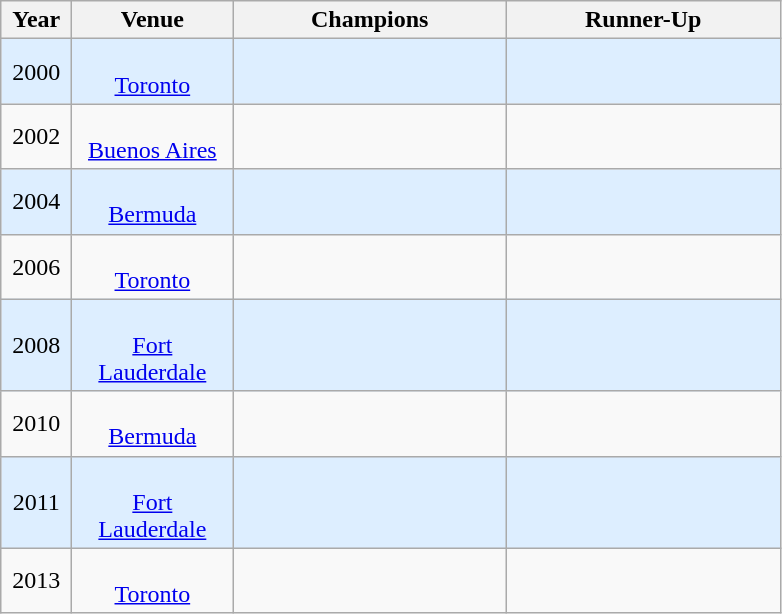<table class="wikitable">
<tr>
<th width=40>Year</th>
<th width=100>Venue</th>
<th width=175>Champions</th>
<th width=175>Runner-Up</th>
</tr>
<tr align="center" style="background:#ddeeff">
<td>2000</td>
<td> <br> <a href='#'>Toronto</a></td>
<td></td>
<td></td>
</tr>
<tr align="center">
<td>2002</td>
<td> <br> <a href='#'>Buenos Aires</a></td>
<td></td>
<td></td>
</tr>
<tr align="center" style="background:#ddeeff">
<td>2004</td>
<td> <br> <a href='#'>Bermuda</a></td>
<td></td>
<td></td>
</tr>
<tr align="center">
<td>2006</td>
<td> <br> <a href='#'>Toronto</a></td>
<td></td>
<td></td>
</tr>
<tr align="center" style="background:#ddeeff">
<td>2008</td>
<td> <br> <a href='#'>Fort Lauderdale</a></td>
<td></td>
<td></td>
</tr>
<tr align="center">
<td>2010</td>
<td> <br> <a href='#'>Bermuda</a></td>
<td></td>
<td></td>
</tr>
<tr align="center" style="background:#ddeeff">
<td>2011</td>
<td> <br> <a href='#'>Fort Lauderdale</a></td>
<td></td>
<td></td>
</tr>
<tr align="center">
<td>2013</td>
<td> <br> <a href='#'>Toronto</a></td>
<td></td>
<td></td>
</tr>
</table>
